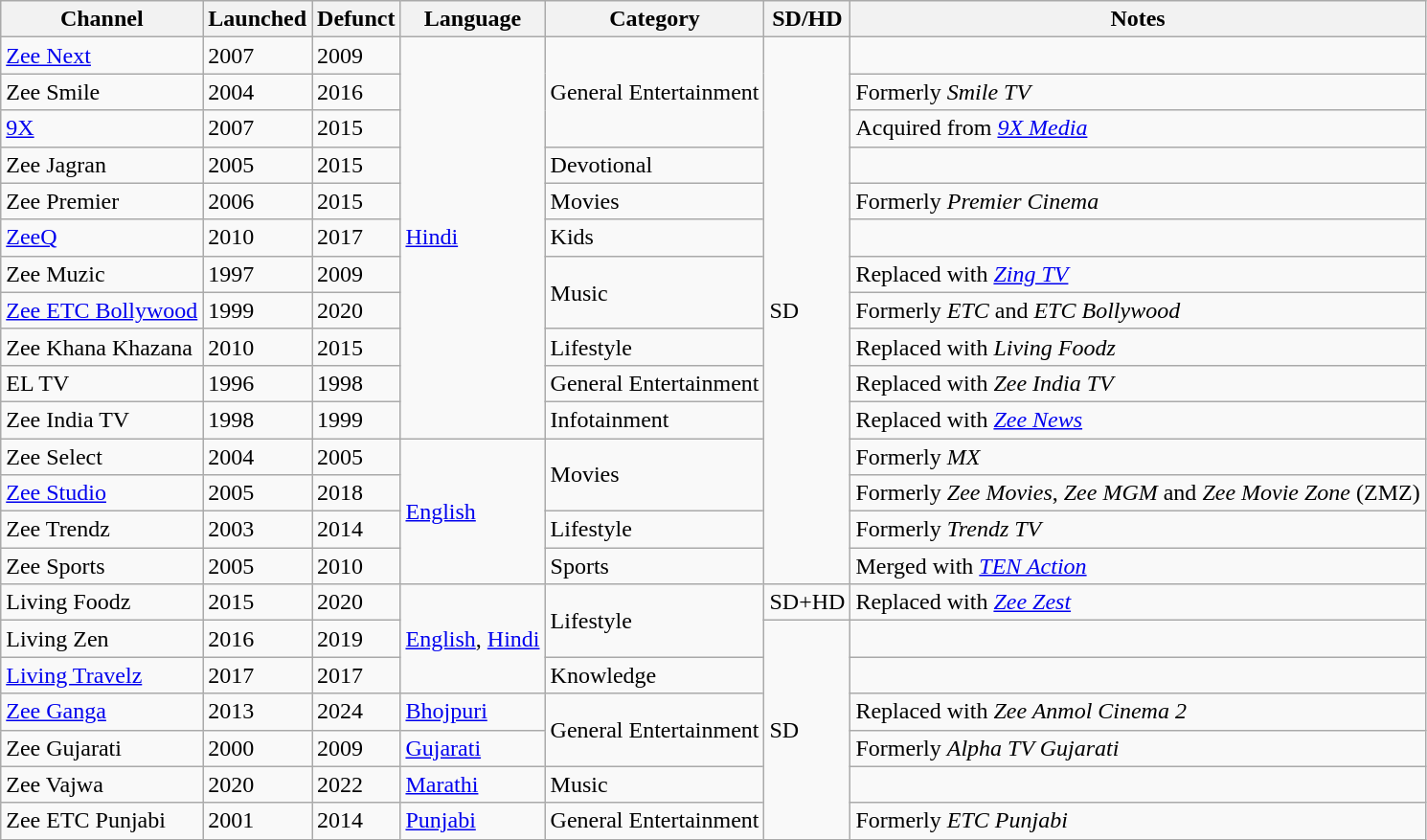<table class="wikitable sortable">
<tr>
<th>Channel</th>
<th>Launched</th>
<th>Defunct</th>
<th>Language</th>
<th>Category</th>
<th>SD/HD</th>
<th>Notes</th>
</tr>
<tr>
<td><a href='#'>Zee Next</a></td>
<td>2007</td>
<td>2009</td>
<td rowspan="11"><a href='#'>Hindi</a></td>
<td rowspan="3">General Entertainment</td>
<td rowspan="15">SD</td>
<td></td>
</tr>
<tr>
<td>Zee Smile</td>
<td>2004</td>
<td>2016</td>
<td>Formerly <em>Smile TV</em></td>
</tr>
<tr>
<td><a href='#'>9X</a></td>
<td>2007</td>
<td>2015</td>
<td>Acquired from <em><a href='#'>9X Media</a></em></td>
</tr>
<tr>
<td>Zee Jagran</td>
<td>2005</td>
<td>2015</td>
<td>Devotional</td>
<td></td>
</tr>
<tr>
<td>Zee Premier</td>
<td>2006</td>
<td>2015</td>
<td>Movies</td>
<td>Formerly <em>Premier Cinema</em></td>
</tr>
<tr>
<td><a href='#'>ZeeQ</a></td>
<td>2010</td>
<td>2017</td>
<td>Kids</td>
<td></td>
</tr>
<tr>
<td>Zee Muzic</td>
<td>1997</td>
<td>2009</td>
<td rowspan="2">Music</td>
<td>Replaced with <em><a href='#'>Zing TV</a></em></td>
</tr>
<tr>
<td><a href='#'>Zee ETC Bollywood</a></td>
<td>1999</td>
<td>2020</td>
<td>Formerly <em>ETC</em> and <em>ETC Bollywood</em></td>
</tr>
<tr>
<td>Zee Khana Khazana</td>
<td>2010</td>
<td>2015</td>
<td>Lifestyle</td>
<td>Replaced with <em>Living Foodz</em></td>
</tr>
<tr>
<td>EL TV</td>
<td>1996</td>
<td>1998</td>
<td>General Entertainment</td>
<td>Replaced with <em>Zee India TV</em></td>
</tr>
<tr>
<td>Zee India TV</td>
<td>1998</td>
<td>1999</td>
<td>Infotainment</td>
<td>Replaced with <em><a href='#'>Zee News</a></em></td>
</tr>
<tr>
<td>Zee Select</td>
<td>2004</td>
<td>2005</td>
<td rowspan="4"><a href='#'>English</a></td>
<td rowspan="2">Movies</td>
<td>Formerly <em>MX</em></td>
</tr>
<tr>
<td><a href='#'>Zee Studio</a></td>
<td>2005</td>
<td>2018</td>
<td>Formerly <em>Zee Movies</em>, <em>Zee MGM</em> and <em>Zee Movie Zone</em> (ZMZ)</td>
</tr>
<tr>
<td>Zee Trendz</td>
<td>2003</td>
<td>2014</td>
<td>Lifestyle</td>
<td>Formerly <em>Trendz TV</em></td>
</tr>
<tr>
<td>Zee Sports</td>
<td>2005</td>
<td>2010</td>
<td>Sports</td>
<td>Merged with <em><a href='#'>TEN Action</a></em></td>
</tr>
<tr>
<td>Living Foodz</td>
<td>2015</td>
<td>2020</td>
<td rowspan="3"><a href='#'>English</a>, <a href='#'>Hindi</a></td>
<td rowspan="2">Lifestyle</td>
<td>SD+HD</td>
<td>Replaced with <em><a href='#'>Zee Zest</a></em></td>
</tr>
<tr>
<td>Living Zen</td>
<td>2016</td>
<td>2019</td>
<td rowspan="6">SD</td>
<td></td>
</tr>
<tr>
<td><a href='#'>Living Travelz</a></td>
<td>2017</td>
<td>2017</td>
<td>Knowledge</td>
<td></td>
</tr>
<tr>
<td><a href='#'>Zee Ganga</a></td>
<td>2013</td>
<td>2024</td>
<td><a href='#'>Bhojpuri</a></td>
<td rowspan="2">General Entertainment</td>
<td>Replaced with <em>Zee Anmol Cinema 2</em></td>
</tr>
<tr>
<td>Zee Gujarati</td>
<td>2000</td>
<td>2009</td>
<td><a href='#'>Gujarati</a></td>
<td>Formerly <em>Alpha TV Gujarati</em></td>
</tr>
<tr>
<td>Zee Vajwa</td>
<td>2020</td>
<td>2022</td>
<td><a href='#'>Marathi</a></td>
<td>Music</td>
<td></td>
</tr>
<tr>
<td>Zee ETC Punjabi</td>
<td>2001</td>
<td>2014</td>
<td><a href='#'>Punjabi</a></td>
<td>General Entertainment</td>
<td>Formerly <em>ETC Punjabi</em></td>
</tr>
</table>
